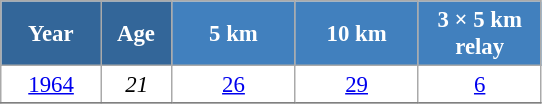<table class="wikitable" style="font-size:95%; text-align:center; border:grey solid 1px; border-collapse:collapse; background:#ffffff;">
<tr>
<th style="background-color:#369; color:white; width:60px;"> Year </th>
<th style="background-color:#369; color:white; width:40px;"> Age </th>
<th style="background-color:#4180be; color:white; width:75px;"> 5 km </th>
<th style="background-color:#4180be; color:white; width:75px;"> 10 km </th>
<th style="background-color:#4180be; color:white; width:75px;"> 3 × 5 km <br> relay </th>
</tr>
<tr>
<td><a href='#'>1964</a></td>
<td><em>21</em></td>
<td><a href='#'>26</a></td>
<td><a href='#'>29</a></td>
<td><a href='#'>6</a></td>
</tr>
<tr>
</tr>
</table>
